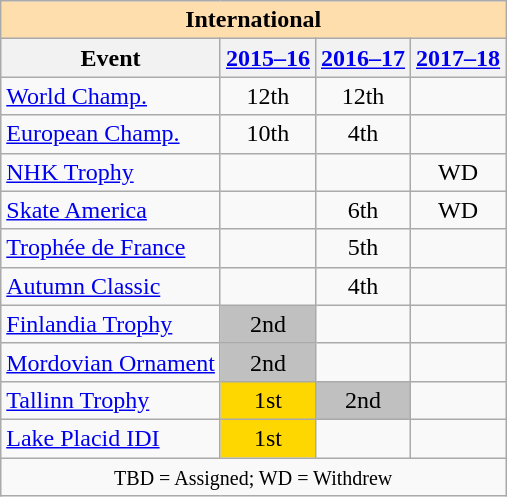<table class="wikitable" style="text-align:center">
<tr>
<th style="background-color: #ffdead; " colspan=4 align=center>International</th>
</tr>
<tr>
<th>Event</th>
<th><a href='#'>2015–16</a></th>
<th><a href='#'>2016–17</a></th>
<th><a href='#'>2017–18</a></th>
</tr>
<tr>
<td align=left><a href='#'>World Champ.</a></td>
<td>12th</td>
<td>12th</td>
<td></td>
</tr>
<tr>
<td align=left><a href='#'>European Champ.</a></td>
<td>10th</td>
<td>4th</td>
<td></td>
</tr>
<tr>
<td align=left> <a href='#'>NHK Trophy</a></td>
<td></td>
<td></td>
<td>WD</td>
</tr>
<tr>
<td align=left> <a href='#'>Skate America</a></td>
<td></td>
<td>6th</td>
<td>WD</td>
</tr>
<tr>
<td align=left> <a href='#'>Trophée de France</a></td>
<td></td>
<td>5th</td>
<td></td>
</tr>
<tr>
<td align=left> <a href='#'>Autumn Classic</a></td>
<td></td>
<td>4th</td>
<td></td>
</tr>
<tr>
<td align=left> <a href='#'>Finlandia Trophy</a></td>
<td bgcolor=silver>2nd</td>
<td></td>
<td></td>
</tr>
<tr>
<td align=left> <a href='#'>Mordovian Ornament</a></td>
<td bgcolor=silver>2nd</td>
<td></td>
<td></td>
</tr>
<tr>
<td align=left> <a href='#'>Tallinn Trophy</a></td>
<td bgcolor=gold>1st</td>
<td bgcolor=silver>2nd</td>
<td></td>
</tr>
<tr>
<td align=left><a href='#'>Lake Placid IDI</a></td>
<td bgcolor=gold>1st</td>
<td></td>
<td></td>
</tr>
<tr>
<td colspan=4 align=center><small> TBD = Assigned; WD = Withdrew </small></td>
</tr>
</table>
